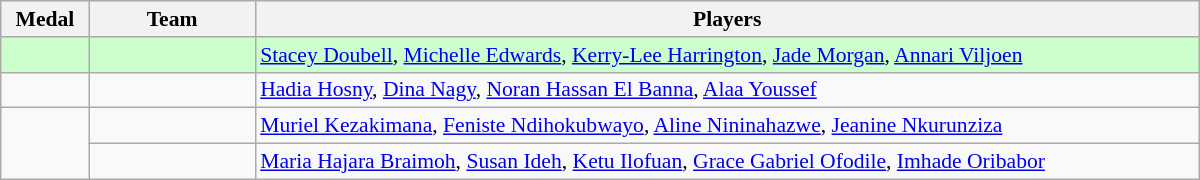<table class=wikitable style="text-align:left; font-size:90%" width="800px">
<tr>
<th width=50>Medal</th>
<th width=100>Team</th>
<th width=600>Players</th>
</tr>
<tr bgcolor=ccffcc>
<td style="text-align:center"></td>
<td></td>
<td><a href='#'>Stacey Doubell</a>, <a href='#'>Michelle Edwards</a>, <a href='#'>Kerry-Lee Harrington</a>, <a href='#'>Jade Morgan</a>, <a href='#'>Annari Viljoen</a></td>
</tr>
<tr>
<td style="text-align:center"></td>
<td></td>
<td><a href='#'>Hadia Hosny</a>, <a href='#'>Dina Nagy</a>, <a href='#'>Noran Hassan El Banna</a>, <a href='#'>Alaa Youssef</a></td>
</tr>
<tr>
<td rowspan="2" style="text-align:center"></td>
<td></td>
<td><a href='#'>Muriel Kezakimana</a>, <a href='#'>Feniste Ndihokubwayo</a>, <a href='#'>Aline Nininahazwe</a>, <a href='#'>Jeanine Nkurunziza</a></td>
</tr>
<tr>
<td></td>
<td><a href='#'>Maria Hajara Braimoh</a>, <a href='#'>Susan Ideh</a>, <a href='#'>Ketu Ilofuan</a>, <a href='#'>Grace Gabriel Ofodile</a>, <a href='#'>Imhade Oribabor</a></td>
</tr>
</table>
